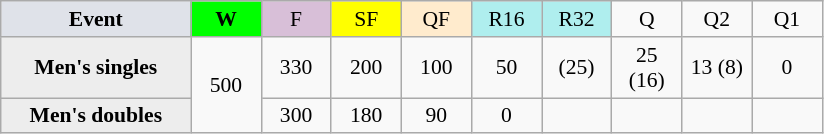<table class="wikitable plainrowheaders" style=font-size:90%;text-align:center>
<tr>
<td style="width:120px; background:#dfe2e9;"><strong>Event</strong></td>
<td style="width:40px; background:lime;"><strong>W</strong></td>
<td style="width:40px; background:thistle;">F</td>
<td style="width:40px; background:#ff0;">SF</td>
<td style="width:40px; background:#ffebcd;">QF</td>
<td style="width:40px; background:#afeeee;">R16</td>
<td style="width:40px; background:#afeeee;">R32</td>
<td width=40>Q</td>
<td width=40>Q2</td>
<td width=40>Q1</td>
</tr>
<tr>
<th style="background:#ededed;">Men's singles</th>
<td rowspan=2>500</td>
<td>330</td>
<td>200</td>
<td>100</td>
<td>50</td>
<td>(25)</td>
<td>25 (16)</td>
<td>13 (8)</td>
<td>0</td>
</tr>
<tr>
<th style="background:#ededed;">Men's doubles</th>
<td>300</td>
<td>180</td>
<td>90</td>
<td>0</td>
<td></td>
<td></td>
<td></td>
<td></td>
</tr>
</table>
